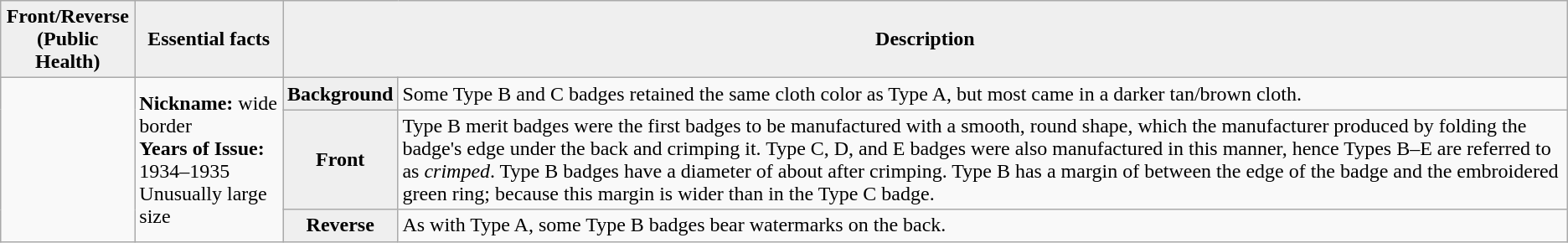<table class="wikitable">
<tr>
<th style="background:#efefef;">Front/Reverse<br>(Public Health)</th>
<th style="background:#efefef;">Essential facts</th>
<th style="background:#efefef;" colspan=2>Description</th>
</tr>
<tr>
<td rowspan=3></td>
<td rowspan=3><strong>Nickname:</strong> wide border <br> <strong>Years of Issue:</strong> <br>1934–1935 Unusually large size</td>
<th style="background:#efefef;">Background</th>
<td>Some Type B and C badges retained the same cloth color as Type A, but most came in a darker tan/brown cloth.</td>
</tr>
<tr>
<th style="background:#efefef;">Front</th>
<td>Type B merit badges were the first badges to be manufactured with a smooth, round shape, which the manufacturer produced by folding the badge's edge under the back and crimping it. Type C, D, and E badges were also manufactured in this manner, hence Types B–E are referred to as <em>crimped</em>. Type B badges have a diameter of about  after crimping. Type B has a margin of  between the edge of the badge and the embroidered green ring; because this margin is wider than in the Type C badge.</td>
</tr>
<tr>
<th style="background:#efefef;">Reverse</th>
<td>As with Type A, some Type B badges bear watermarks on the back.</td>
</tr>
</table>
